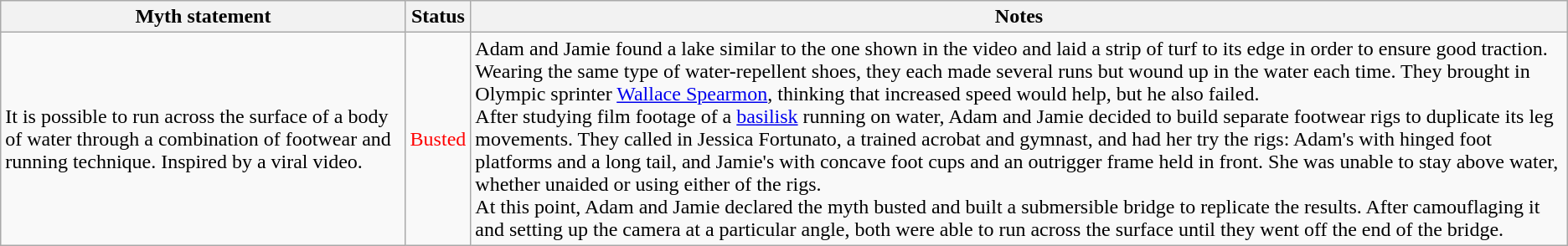<table class="wikitable plainrowheaders">
<tr>
<th>Myth statement</th>
<th>Status</th>
<th>Notes</th>
</tr>
<tr>
<td>It is possible to run across the surface of a body of water through a combination of footwear and running technique. Inspired by a viral video.</td>
<td style="color:red">Busted</td>
<td>Adam and Jamie found a lake similar to the one shown in the video and laid a strip of turf to its edge in order to ensure good traction. Wearing the same type of water-repellent shoes, they each made several runs but wound up in the water each time. They brought in Olympic sprinter <a href='#'>Wallace Spearmon</a>, thinking that increased speed would help, but he also failed.<br>After studying film footage of a <a href='#'>basilisk</a> running on water, Adam and Jamie decided to build separate footwear rigs to duplicate its leg movements. They called in Jessica Fortunato, a trained acrobat and gymnast, and had her try the rigs: Adam's with hinged foot platforms and a long tail, and Jamie's with concave foot cups and an outrigger frame held in front. She was unable to stay above water, whether unaided or using either of the rigs.<br>At this point, Adam and Jamie declared the myth busted and built a submersible bridge to replicate the results. After camouflaging it and setting up the camera at a particular angle, both were able to run across the surface until they went off the end of the bridge.</td>
</tr>
</table>
